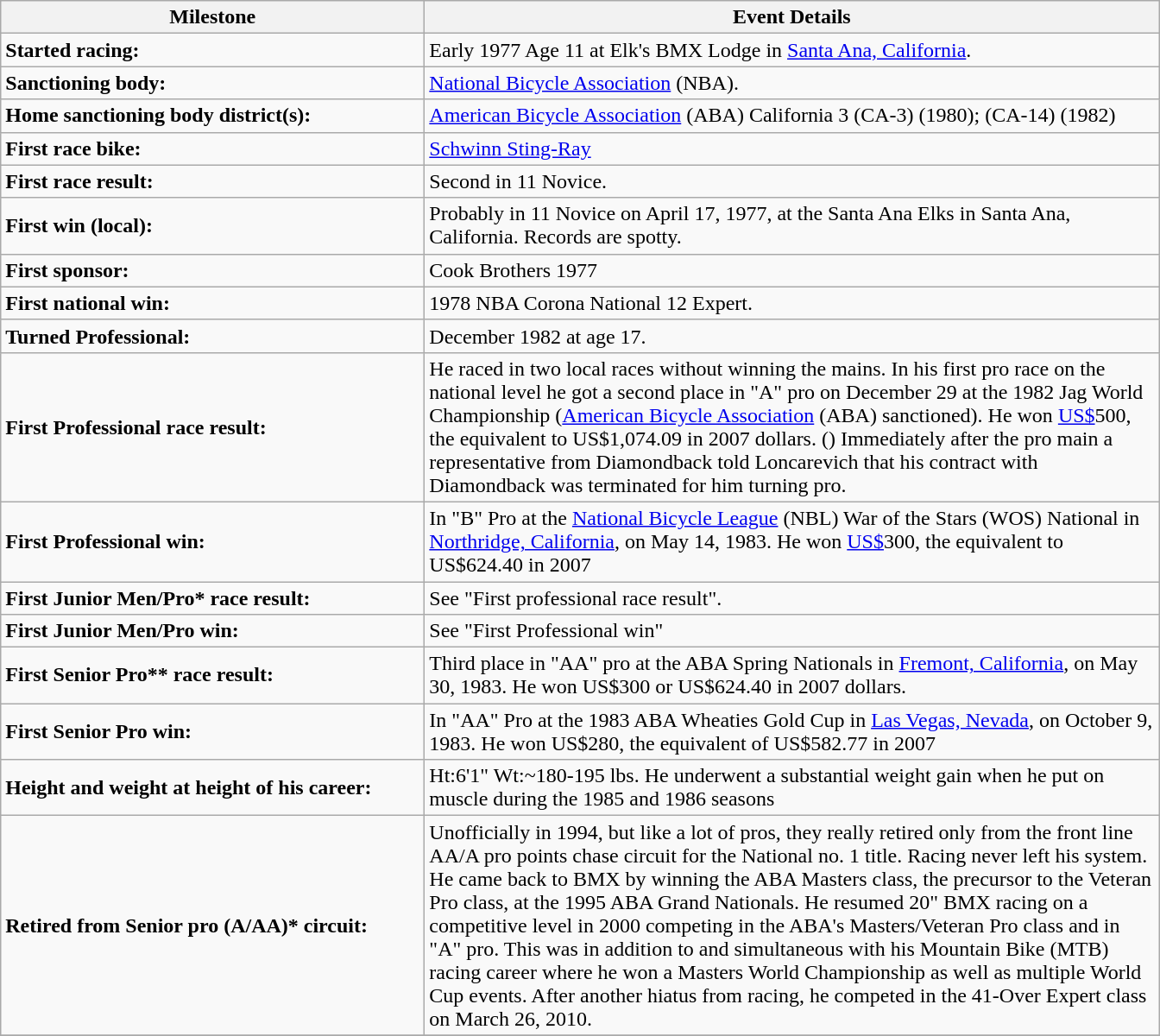<table class="sortable wikitable">
<tr>
<th style="width:20em">Milestone</th>
<th style="width:35em">Event Details</th>
</tr>
<tr>
<td><strong>Started racing:</strong></td>
<td>Early 1977 Age 11 at Elk's BMX Lodge in <a href='#'>Santa Ana, California</a>.</td>
</tr>
<tr>
<td><strong>Sanctioning body:</strong></td>
<td><a href='#'>National Bicycle Association</a> (NBA).</td>
</tr>
<tr>
<td><strong>Home sanctioning body district(s):</strong></td>
<td><a href='#'>American Bicycle Association</a> (ABA) California 3 (CA-3) (1980); (CA-14) (1982)</td>
</tr>
<tr>
<td><strong>First race bike:</strong></td>
<td><a href='#'>Schwinn Sting-Ray</a></td>
</tr>
<tr>
<td><strong>First race result:</strong></td>
<td>Second in 11 Novice.</td>
</tr>
<tr>
<td><strong>First win (local):</strong></td>
<td>Probably in 11 Novice on April 17, 1977, at the Santa Ana Elks in Santa Ana, California. Records are spotty.</td>
</tr>
<tr>
<td><strong>First sponsor:</strong></td>
<td>Cook Brothers 1977</td>
</tr>
<tr>
<td><strong>First national win:</strong></td>
<td>1978 NBA Corona National 12 Expert.</td>
</tr>
<tr>
<td><strong>Turned Professional:</strong></td>
<td>December 1982 at age 17.</td>
</tr>
<tr>
<td><strong>First Professional race result:</strong></td>
<td>He raced in two local races without winning the mains. In his first pro race on the national level he got a second place in "A" pro on December 29 at the 1982 Jag World Championship (<a href='#'>American Bicycle Association</a> (ABA) sanctioned). He won <a href='#'>US$</a>500, the equivalent to US$1,074.09 in 2007 dollars. () Immediately after the pro main a representative from Diamondback told Loncarevich that his contract with Diamondback was terminated for him turning pro.</td>
</tr>
<tr>
<td><strong>First Professional win:</strong></td>
<td>In "B" Pro at the <a href='#'>National Bicycle League</a> (NBL) War of the Stars (WOS) National in <a href='#'>Northridge, California</a>, on May 14, 1983. He won <a href='#'>US$</a>300, the equivalent to US$624.40 in 2007</td>
</tr>
<tr>
<td><strong>First Junior Men/Pro* race result:</strong></td>
<td>See "First professional race result".</td>
</tr>
<tr>
<td><strong>First Junior Men/Pro win:</strong></td>
<td>See "First Professional win"</td>
</tr>
<tr>
<td><strong>First Senior Pro** race result:</strong></td>
<td>Third place in "AA" pro at the ABA Spring Nationals in <a href='#'>Fremont, California</a>, on May 30, 1983. He won US$300 or US$624.40 in 2007 dollars.</td>
</tr>
<tr>
<td><strong>First Senior Pro win:</strong></td>
<td>In "AA" Pro at the 1983 ABA Wheaties Gold Cup in <a href='#'>Las Vegas, Nevada</a>, on October 9, 1983. He won US$280, the equivalent of US$582.77 in 2007</td>
</tr>
<tr>
<td><strong>Height and weight at height of his career:</strong></td>
<td>Ht:6'1" Wt:~180-195 lbs. He underwent a substantial weight gain when he put on muscle during the 1985 and 1986 seasons</td>
</tr>
<tr>
<td><strong>Retired from Senior pro (A/AA)* circuit:</strong></td>
<td>Unofficially in 1994, but like a lot of pros, they really retired only from the front line AA/A pro points chase circuit for the National no. 1 title. Racing never left his system. He came back to BMX by winning the ABA Masters class, the precursor to the Veteran Pro class, at the 1995 ABA Grand Nationals. He resumed 20" BMX racing on a competitive level in 2000 competing in the ABA's Masters/Veteran Pro class and in "A" pro. This was in addition to and simultaneous with his Mountain Bike (MTB) racing career where he won a Masters World Championship as well as multiple World Cup events. After another hiatus from racing, he competed in the 41-Over Expert class on March 26, 2010.</td>
</tr>
<tr>
</tr>
</table>
